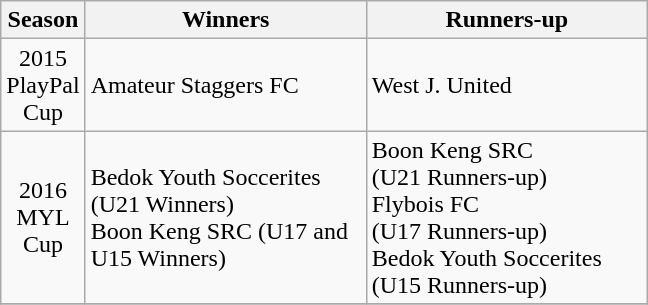<table class="wikitable" style="text-align:center">
<tr>
<th width='25'>Season</th>
<th width='180'>Winners</th>
<th width='180'>Runners-up</th>
</tr>
<tr>
<td>2015 PlayPal Cup</td>
<td align='left'>Amateur Staggers FC</td>
<td align='left'>West J. United</td>
</tr>
<tr>
<td>2016 MYL Cup</td>
<td align='left'>Bedok Youth Soccerites (U21 Winners)<br> Boon Keng SRC (U17 and U15 Winners)</td>
<td align='left'>Boon Keng SRC<br> (U21 Runners-up)<br> Flybois FC <br>(U17 Runners-up)<br> Bedok Youth Soccerites<br> (U15 Runners-up)</td>
</tr>
<tr>
</tr>
</table>
